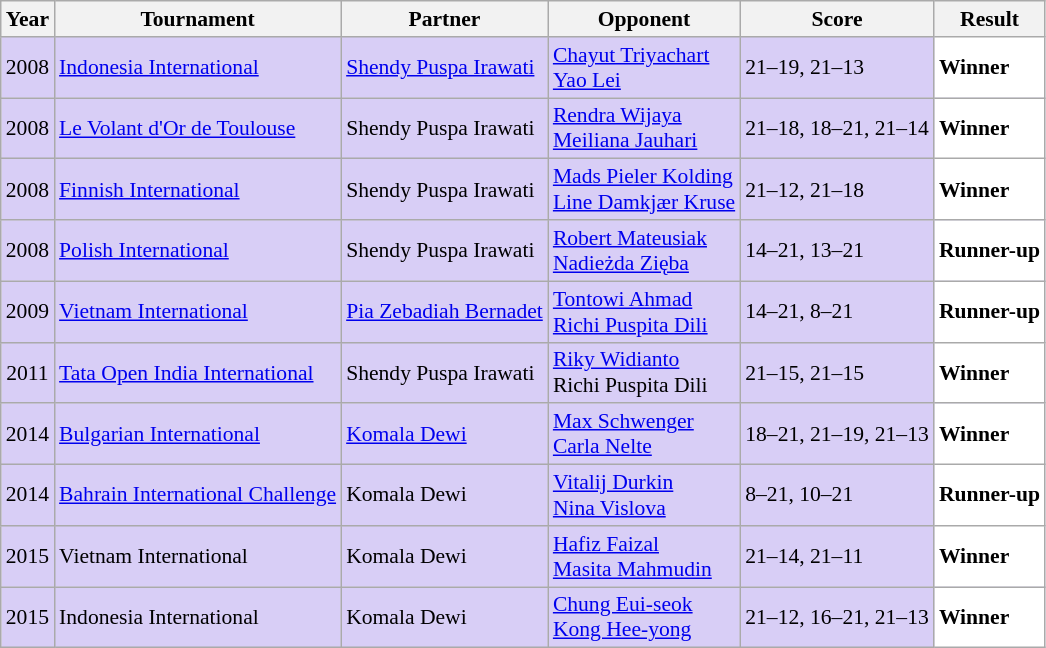<table class="sortable wikitable" style="font-size: 90%">
<tr>
<th>Year</th>
<th>Tournament</th>
<th>Partner</th>
<th>Opponent</th>
<th>Score</th>
<th>Result</th>
</tr>
<tr style="background:#D8CEF6">
<td align="center">2008</td>
<td align="left"><a href='#'>Indonesia International</a></td>
<td align="left"> <a href='#'>Shendy Puspa Irawati</a></td>
<td align="left"> <a href='#'>Chayut Triyachart</a> <br>  <a href='#'>Yao Lei</a></td>
<td align="left">21–19, 21–13</td>
<td style="text-align:left; background:white"> <strong>Winner</strong></td>
</tr>
<tr style="background:#D8CEF6">
<td align="center">2008</td>
<td align="left"><a href='#'>Le Volant d'Or de Toulouse</a></td>
<td align="left"> Shendy Puspa Irawati</td>
<td align="left"> <a href='#'>Rendra Wijaya</a> <br>  <a href='#'>Meiliana Jauhari</a></td>
<td align="left">21–18, 18–21, 21–14</td>
<td style="text-align:left; background:white"> <strong>Winner</strong></td>
</tr>
<tr style="background:#D8CEF6">
<td align="center">2008</td>
<td align="left"><a href='#'>Finnish International</a></td>
<td align="left"> Shendy Puspa Irawati</td>
<td align="left"> <a href='#'>Mads Pieler Kolding</a> <br>  <a href='#'>Line Damkjær Kruse</a></td>
<td align="left">21–12, 21–18</td>
<td style="text-align:left; background:white"> <strong>Winner</strong></td>
</tr>
<tr style="background:#D8CEF6">
<td align="center">2008</td>
<td align="left"><a href='#'>Polish International</a></td>
<td align="left"> Shendy Puspa Irawati</td>
<td align="left"> <a href='#'>Robert Mateusiak</a> <br>  <a href='#'>Nadieżda Zięba</a></td>
<td align="left">14–21, 13–21</td>
<td style="text-align:left; background:white"> <strong>Runner-up</strong></td>
</tr>
<tr style="background:#D8CEF6">
<td align="center">2009</td>
<td align="left"><a href='#'>Vietnam International</a></td>
<td align="left"> <a href='#'>Pia Zebadiah Bernadet</a></td>
<td align="left"> <a href='#'>Tontowi Ahmad</a> <br>  <a href='#'>Richi Puspita Dili</a></td>
<td align="left">14–21, 8–21</td>
<td style="text-align:left; background:white"> <strong>Runner-up</strong></td>
</tr>
<tr style="background:#D8CEF6">
<td align="center">2011</td>
<td align="left"><a href='#'>Tata Open India International</a></td>
<td align="left"> Shendy Puspa Irawati</td>
<td align="left"> <a href='#'>Riky Widianto</a> <br>  Richi Puspita Dili</td>
<td align="left">21–15, 21–15</td>
<td style="text-align:left; background:white"> <strong>Winner</strong></td>
</tr>
<tr style="background:#D8CEF6">
<td align="center">2014</td>
<td align="left"><a href='#'>Bulgarian International</a></td>
<td align="left"> <a href='#'>Komala Dewi</a></td>
<td align="left"> <a href='#'>Max Schwenger</a> <br>  <a href='#'>Carla Nelte</a></td>
<td align="left">18–21, 21–19, 21–13</td>
<td style="text-align:left; background:white"> <strong>Winner</strong></td>
</tr>
<tr style="background:#D8CEF6">
<td align="center">2014</td>
<td align="left"><a href='#'>Bahrain International Challenge</a></td>
<td align="left"> Komala Dewi</td>
<td align="left"> <a href='#'>Vitalij Durkin</a> <br>  <a href='#'>Nina Vislova</a></td>
<td align="left">8–21, 10–21</td>
<td style="text-align:left; background:white"> <strong>Runner-up</strong></td>
</tr>
<tr style="background:#D8CEF6">
<td align="center">2015</td>
<td align="left">Vietnam International</td>
<td align="left"> Komala Dewi</td>
<td align="left"> <a href='#'>Hafiz Faizal</a> <br>  <a href='#'>Masita Mahmudin</a></td>
<td align="left">21–14, 21–11</td>
<td style="text-align:left; background:white"> <strong>Winner</strong></td>
</tr>
<tr style="background:#D8CEF6">
<td align="center">2015</td>
<td align="left">Indonesia International</td>
<td align="left"> Komala Dewi</td>
<td align="left"> <a href='#'>Chung Eui-seok</a> <br>  <a href='#'>Kong Hee-yong</a></td>
<td align="left">21–12, 16–21, 21–13</td>
<td style="text-align:left; background:white"> <strong>Winner</strong></td>
</tr>
</table>
